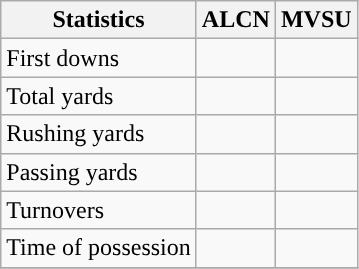<table class="wikitable" style="float: left;">
<tr>
<th>Statistics</th>
<th>ALCN</th>
<th>MVSU</th>
</tr>
<tr>
<td>First downs</td>
<td></td>
<td></td>
</tr>
<tr>
<td>Total yards</td>
<td></td>
<td></td>
</tr>
<tr>
<td>Rushing yards</td>
<td></td>
<td></td>
</tr>
<tr>
<td>Passing yards</td>
<td></td>
<td></td>
</tr>
<tr>
<td>Turnovers</td>
<td></td>
<td></td>
</tr>
<tr>
<td>Time of possession</td>
<td></td>
<td></td>
</tr>
<tr>
</tr>
</table>
